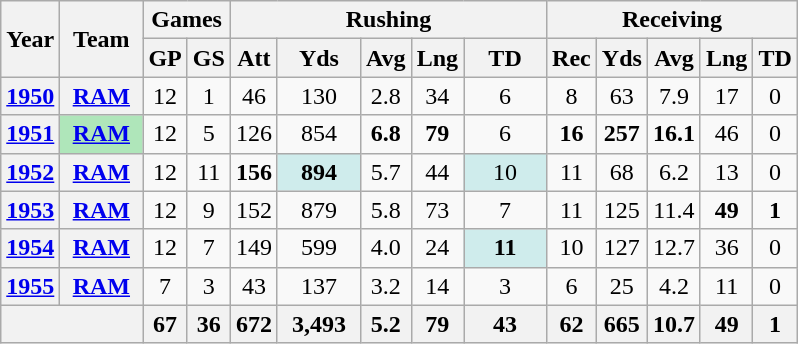<table class="wikitable" style="text-align:center;">
<tr>
<th rowspan="2">Year</th>
<th rowspan="2">Team</th>
<th colspan="2">Games</th>
<th colspan="5">Rushing</th>
<th colspan="5">Receiving</th>
</tr>
<tr>
<th>GP</th>
<th>GS</th>
<th>Att</th>
<th>Yds</th>
<th>Avg</th>
<th>Lng</th>
<th>TD</th>
<th>Rec</th>
<th>Yds</th>
<th>Avg</th>
<th>Lng</th>
<th>TD</th>
</tr>
<tr>
<th><a href='#'>1950</a></th>
<th><a href='#'>RAM</a></th>
<td>12</td>
<td>1</td>
<td>46</td>
<td>130</td>
<td>2.8</td>
<td>34</td>
<td>6</td>
<td>8</td>
<td>63</td>
<td>7.9</td>
<td>17</td>
<td>0</td>
</tr>
<tr>
<th><a href='#'>1951</a></th>
<th style="background:#afe6ba; width:3em;"><a href='#'>RAM</a></th>
<td>12</td>
<td>5</td>
<td>126</td>
<td>854</td>
<td><strong>6.8</strong></td>
<td><strong>79</strong></td>
<td>6</td>
<td><strong>16</strong></td>
<td><strong>257</strong></td>
<td><strong>16.1</strong></td>
<td>46</td>
<td>0</td>
</tr>
<tr>
<th><a href='#'>1952</a></th>
<th><a href='#'>RAM</a></th>
<td>12</td>
<td>11</td>
<td><strong>156</strong></td>
<td style="background:#cfecec; width:3em;"><strong>894</strong></td>
<td>5.7</td>
<td>44</td>
<td style="background:#cfecec; width:3em;">10</td>
<td>11</td>
<td>68</td>
<td>6.2</td>
<td>13</td>
<td>0</td>
</tr>
<tr>
<th><a href='#'>1953</a></th>
<th><a href='#'>RAM</a></th>
<td>12</td>
<td>9</td>
<td>152</td>
<td>879</td>
<td>5.8</td>
<td>73</td>
<td>7</td>
<td>11</td>
<td>125</td>
<td>11.4</td>
<td><strong>49</strong></td>
<td><strong>1</strong></td>
</tr>
<tr>
<th><a href='#'>1954</a></th>
<th><a href='#'>RAM</a></th>
<td>12</td>
<td>7</td>
<td>149</td>
<td>599</td>
<td>4.0</td>
<td>24</td>
<td style="background:#cfecec; width:3em;"><strong>11</strong></td>
<td>10</td>
<td>127</td>
<td>12.7</td>
<td>36</td>
<td>0</td>
</tr>
<tr>
<th><a href='#'>1955</a></th>
<th><a href='#'>RAM</a></th>
<td>7</td>
<td>3</td>
<td>43</td>
<td>137</td>
<td>3.2</td>
<td>14</td>
<td>3</td>
<td>6</td>
<td>25</td>
<td>4.2</td>
<td>11</td>
<td>0</td>
</tr>
<tr>
<th colspan="2"></th>
<th>67</th>
<th>36</th>
<th>672</th>
<th>3,493</th>
<th>5.2</th>
<th>79</th>
<th>43</th>
<th>62</th>
<th>665</th>
<th>10.7</th>
<th>49</th>
<th>1</th>
</tr>
</table>
